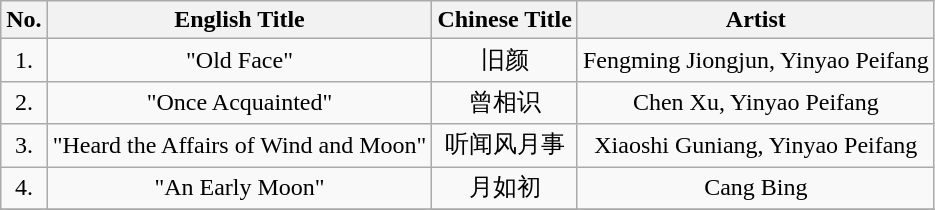<table class="wikitable" style="text-align:center">
<tr>
<th>No.</th>
<th>English Title</th>
<th>Chinese Title</th>
<th>Artist</th>
</tr>
<tr>
<td>1.</td>
<td>"Old Face"</td>
<td>旧颜</td>
<td>Fengming Jiongjun, Yinyao Peifang</td>
</tr>
<tr>
<td>2.</td>
<td>"Once Acquainted"</td>
<td>曾相识</td>
<td>Chen Xu, Yinyao Peifang</td>
</tr>
<tr>
<td>3.</td>
<td>"Heard the Affairs of Wind and Moon"</td>
<td>听闻风月事</td>
<td>Xiaoshi Guniang, Yinyao Peifang</td>
</tr>
<tr>
<td>4.</td>
<td>"An Early Moon"</td>
<td>月如初</td>
<td>Cang Bing</td>
</tr>
<tr>
</tr>
</table>
